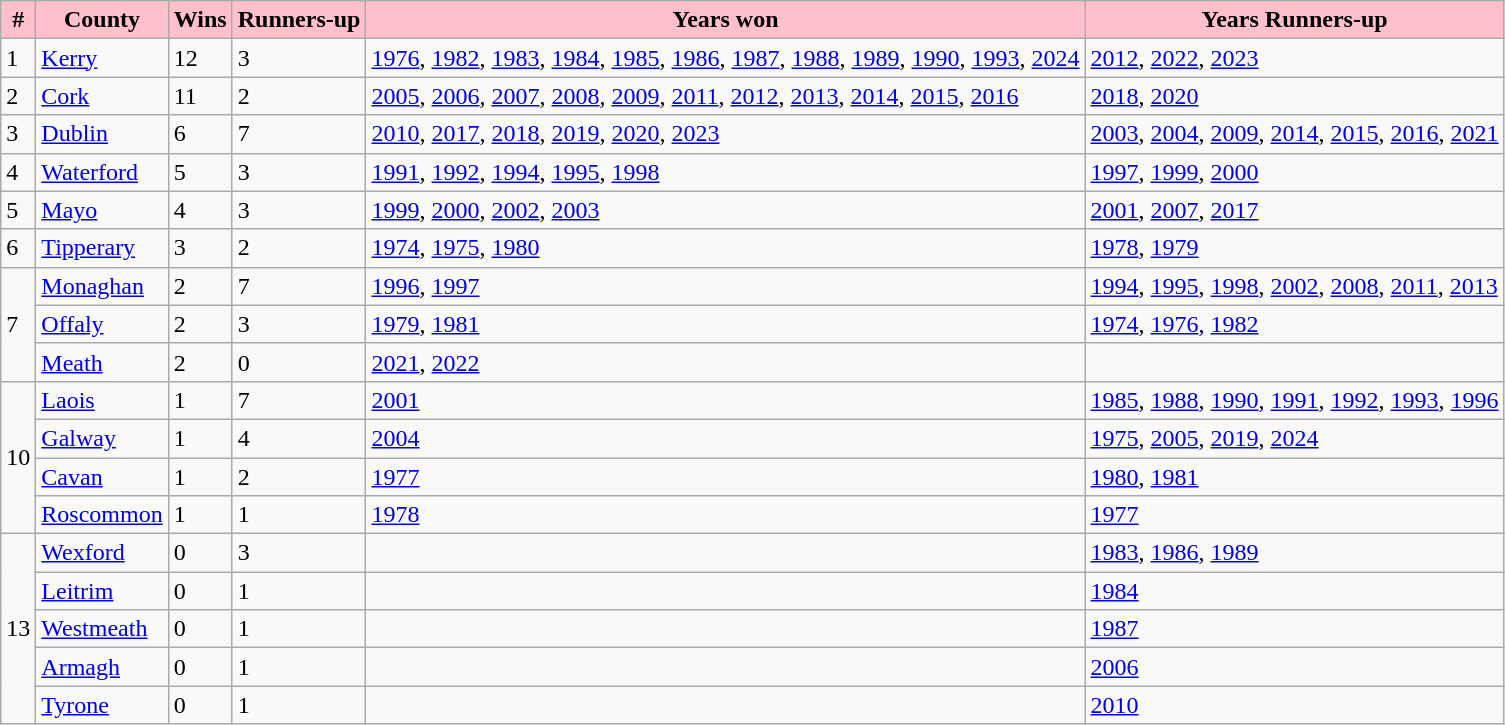<table class="wikitable">
<tr>
<th style="background:pink;">#</th>
<th style="background:pink;">County</th>
<th style="background:pink;">Wins</th>
<th style="background:pink;">Runners-up</th>
<th style="background:pink;">Years won</th>
<th style="background:pink;">Years Runners-up</th>
</tr>
<tr>
<td>1</td>
<td> <a href='#'>Kerry</a></td>
<td>12</td>
<td>3</td>
<td><a href='#'>1976</a>, <a href='#'>1982</a>, <a href='#'>1983</a>, <a href='#'>1984</a>, <a href='#'>1985</a>, <a href='#'>1986</a>, <a href='#'>1987</a>, <a href='#'>1988</a>, <a href='#'>1989</a>, <a href='#'>1990</a>, <a href='#'>1993</a>, <a href='#'>2024</a></td>
<td><a href='#'>2012</a>, <a href='#'>2022</a>, <a href='#'>2023</a></td>
</tr>
<tr>
<td>2</td>
<td> <a href='#'>Cork</a></td>
<td>11</td>
<td>2</td>
<td><a href='#'>2005</a>, <a href='#'>2006</a>, <a href='#'>2007</a>, <a href='#'>2008</a>, <a href='#'>2009</a>, <a href='#'>2011</a>, <a href='#'>2012</a>, <a href='#'>2013</a>, <a href='#'>2014</a>, <a href='#'>2015</a>, <a href='#'>2016</a></td>
<td><a href='#'>2018</a>, <a href='#'>2020</a></td>
</tr>
<tr>
<td>3</td>
<td> <a href='#'>Dublin</a></td>
<td>6</td>
<td>7</td>
<td><a href='#'>2010</a>, <a href='#'>2017</a>, <a href='#'>2018</a>, <a href='#'>2019</a>, <a href='#'>2020</a>, <a href='#'>2023</a></td>
<td><a href='#'>2003</a>, <a href='#'>2004</a>, <a href='#'>2009</a>, <a href='#'>2014</a>, <a href='#'>2015</a>, <a href='#'>2016</a>, <a href='#'>2021</a></td>
</tr>
<tr>
<td>4</td>
<td> <a href='#'>Waterford</a></td>
<td>5</td>
<td>3</td>
<td><a href='#'>1991</a>, <a href='#'>1992</a>, <a href='#'>1994</a>, <a href='#'>1995</a>, <a href='#'>1998</a></td>
<td><a href='#'>1997</a>, <a href='#'>1999</a>, <a href='#'>2000</a></td>
</tr>
<tr>
<td>5</td>
<td> <a href='#'>Mayo</a></td>
<td>4</td>
<td>3</td>
<td><a href='#'>1999</a>, <a href='#'>2000</a>, <a href='#'>2002</a>, <a href='#'>2003</a></td>
<td><a href='#'>2001</a>, <a href='#'>2007</a>, <a href='#'>2017</a></td>
</tr>
<tr>
<td>6</td>
<td> <a href='#'>Tipperary</a></td>
<td>3</td>
<td>2</td>
<td><a href='#'>1974</a>, <a href='#'>1975</a>, <a href='#'>1980</a></td>
<td><a href='#'>1978</a>, <a href='#'>1979</a></td>
</tr>
<tr>
<td rowspan=3>7</td>
<td> <a href='#'>Monaghan</a></td>
<td>2</td>
<td>7</td>
<td><a href='#'>1996</a>, <a href='#'>1997</a></td>
<td><a href='#'>1994</a>, <a href='#'>1995</a>, <a href='#'>1998</a>, <a href='#'>2002</a>, <a href='#'>2008</a>, <a href='#'>2011</a>, <a href='#'>2013</a></td>
</tr>
<tr>
<td> <a href='#'>Offaly</a></td>
<td>2</td>
<td>3</td>
<td><a href='#'>1979</a>, <a href='#'>1981</a></td>
<td><a href='#'>1974</a>, <a href='#'>1976</a>, <a href='#'>1982</a></td>
</tr>
<tr>
<td> <a href='#'>Meath</a></td>
<td>2</td>
<td>0</td>
<td><a href='#'>2021</a>, <a href='#'>2022</a></td>
<td></td>
</tr>
<tr>
<td rowspan=4>10</td>
<td> <a href='#'>Laois</a></td>
<td>1</td>
<td>7</td>
<td><a href='#'>2001</a></td>
<td><a href='#'>1985</a>, <a href='#'>1988</a>, <a href='#'>1990</a>, <a href='#'>1991</a>, <a href='#'>1992</a>, <a href='#'>1993</a>, <a href='#'>1996</a></td>
</tr>
<tr>
<td> <a href='#'>Galway</a></td>
<td>1</td>
<td>4</td>
<td><a href='#'>2004</a></td>
<td><a href='#'>1975</a>, <a href='#'>2005</a>, <a href='#'>2019</a>, <a href='#'>2024</a></td>
</tr>
<tr>
<td> <a href='#'>Cavan</a></td>
<td>1</td>
<td>2</td>
<td><a href='#'>1977</a></td>
<td><a href='#'>1980</a>, <a href='#'>1981</a></td>
</tr>
<tr>
<td> <a href='#'>Roscommon</a></td>
<td>1</td>
<td>1</td>
<td><a href='#'>1978</a></td>
<td><a href='#'>1977</a></td>
</tr>
<tr>
<td rowspan=5>13</td>
<td> <a href='#'>Wexford</a></td>
<td>0</td>
<td>3</td>
<td></td>
<td><a href='#'>1983</a>, <a href='#'>1986</a>, <a href='#'>1989</a></td>
</tr>
<tr>
<td> <a href='#'>Leitrim</a></td>
<td>0</td>
<td>1</td>
<td></td>
<td><a href='#'>1984</a></td>
</tr>
<tr>
<td> <a href='#'>Westmeath</a></td>
<td>0</td>
<td>1</td>
<td></td>
<td><a href='#'>1987</a></td>
</tr>
<tr>
<td> <a href='#'>Armagh</a></td>
<td>0</td>
<td>1</td>
<td></td>
<td><a href='#'>2006</a></td>
</tr>
<tr>
<td> <a href='#'>Tyrone</a></td>
<td>0</td>
<td>1</td>
<td></td>
<td><a href='#'>2010</a></td>
</tr>
</table>
